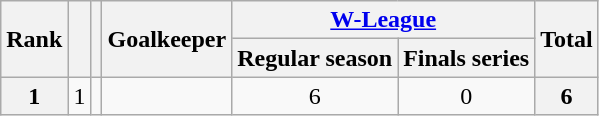<table class="wikitable" style="text-align:center">
<tr>
<th rowspan="2">Rank</th>
<th rowspan="2"></th>
<th rowspan="2"></th>
<th rowspan="2">Goalkeeper</th>
<th colspan="2"><a href='#'>W-League</a></th>
<th rowspan="2">Total</th>
</tr>
<tr>
<th>Regular season</th>
<th>Finals series</th>
</tr>
<tr>
<th>1</th>
<td>1</td>
<td></td>
<td align="left"></td>
<td>6</td>
<td>0</td>
<th>6</th>
</tr>
</table>
